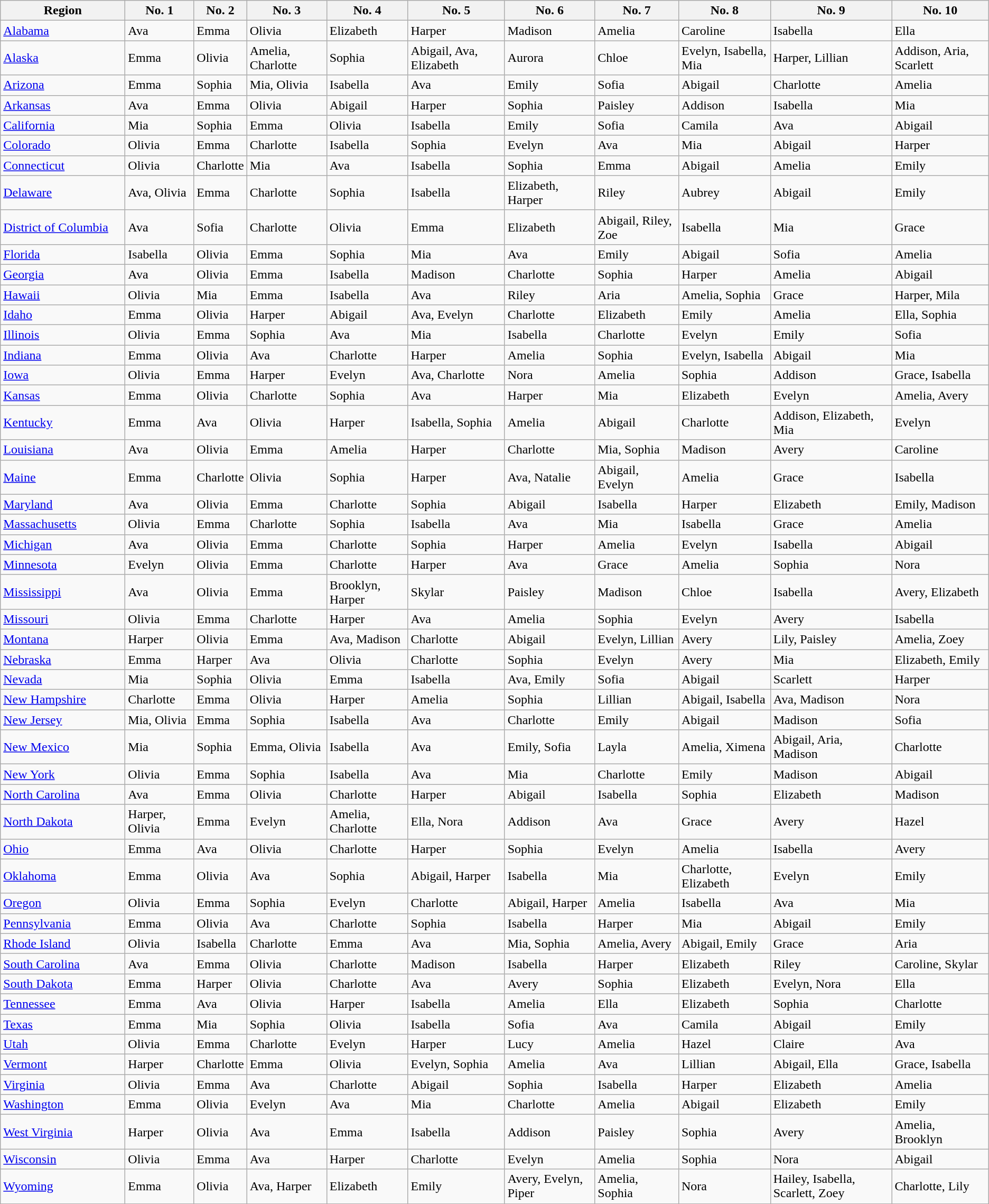<table class="wikitable sortable mw-collapsible" style="min-width:22em">
<tr>
<th width=150>Region</th>
<th>No. 1</th>
<th>No. 2</th>
<th>No. 3</th>
<th>No. 4</th>
<th>No. 5</th>
<th>No. 6</th>
<th>No. 7</th>
<th>No. 8</th>
<th>No. 9</th>
<th>No. 10</th>
</tr>
<tr>
<td><a href='#'>Alabama</a></td>
<td>Ava</td>
<td>Emma</td>
<td>Olivia</td>
<td>Elizabeth</td>
<td>Harper</td>
<td>Madison</td>
<td>Amelia</td>
<td>Caroline</td>
<td>Isabella</td>
<td>Ella</td>
</tr>
<tr>
<td><a href='#'>Alaska</a></td>
<td>Emma</td>
<td>Olivia</td>
<td>Amelia, Charlotte</td>
<td>Sophia</td>
<td>Abigail, Ava, Elizabeth</td>
<td>Aurora</td>
<td>Chloe</td>
<td>Evelyn, Isabella, Mia</td>
<td>Harper, Lillian</td>
<td>Addison, Aria, Scarlett</td>
</tr>
<tr>
<td><a href='#'>Arizona</a></td>
<td>Emma</td>
<td>Sophia</td>
<td>Mia, Olivia</td>
<td>Isabella</td>
<td>Ava</td>
<td>Emily</td>
<td>Sofia</td>
<td>Abigail</td>
<td>Charlotte</td>
<td>Amelia</td>
</tr>
<tr>
<td><a href='#'>Arkansas</a></td>
<td>Ava</td>
<td>Emma</td>
<td>Olivia</td>
<td>Abigail</td>
<td>Harper</td>
<td>Sophia</td>
<td>Paisley</td>
<td>Addison</td>
<td>Isabella</td>
<td>Mia</td>
</tr>
<tr>
<td><a href='#'>California</a></td>
<td>Mia</td>
<td>Sophia</td>
<td>Emma</td>
<td>Olivia</td>
<td>Isabella</td>
<td>Emily</td>
<td>Sofia</td>
<td>Camila</td>
<td>Ava</td>
<td>Abigail</td>
</tr>
<tr>
<td><a href='#'>Colorado</a></td>
<td>Olivia</td>
<td>Emma</td>
<td>Charlotte</td>
<td>Isabella</td>
<td>Sophia</td>
<td>Evelyn</td>
<td>Ava</td>
<td>Mia</td>
<td>Abigail</td>
<td>Harper</td>
</tr>
<tr>
<td><a href='#'>Connecticut</a></td>
<td>Olivia</td>
<td>Charlotte</td>
<td>Mia</td>
<td>Ava</td>
<td>Isabella</td>
<td>Sophia</td>
<td>Emma</td>
<td>Abigail</td>
<td>Amelia</td>
<td>Emily</td>
</tr>
<tr>
<td><a href='#'>Delaware</a></td>
<td>Ava, Olivia</td>
<td>Emma</td>
<td>Charlotte</td>
<td>Sophia</td>
<td>Isabella</td>
<td>Elizabeth, Harper</td>
<td>Riley</td>
<td>Aubrey</td>
<td>Abigail</td>
<td>Emily</td>
</tr>
<tr>
<td><a href='#'>District of Columbia</a></td>
<td>Ava</td>
<td>Sofia</td>
<td>Charlotte</td>
<td>Olivia</td>
<td>Emma</td>
<td>Elizabeth</td>
<td>Abigail, Riley, Zoe</td>
<td>Isabella</td>
<td>Mia</td>
<td>Grace</td>
</tr>
<tr>
<td><a href='#'>Florida</a></td>
<td>Isabella</td>
<td>Olivia</td>
<td>Emma</td>
<td>Sophia</td>
<td>Mia</td>
<td>Ava</td>
<td>Emily</td>
<td>Abigail</td>
<td>Sofia</td>
<td>Amelia</td>
</tr>
<tr>
<td><a href='#'>Georgia</a></td>
<td>Ava</td>
<td>Olivia</td>
<td>Emma</td>
<td>Isabella</td>
<td>Madison</td>
<td>Charlotte</td>
<td>Sophia</td>
<td>Harper</td>
<td>Amelia</td>
<td>Abigail</td>
</tr>
<tr>
<td><a href='#'>Hawaii</a></td>
<td>Olivia</td>
<td>Mia</td>
<td>Emma</td>
<td>Isabella</td>
<td>Ava</td>
<td>Riley</td>
<td>Aria</td>
<td>Amelia, Sophia</td>
<td>Grace</td>
<td>Harper, Mila</td>
</tr>
<tr>
<td><a href='#'>Idaho</a></td>
<td>Emma</td>
<td>Olivia</td>
<td>Harper</td>
<td>Abigail</td>
<td>Ava, Evelyn</td>
<td>Charlotte</td>
<td>Elizabeth</td>
<td>Emily</td>
<td>Amelia</td>
<td>Ella, Sophia</td>
</tr>
<tr>
<td><a href='#'>Illinois</a></td>
<td>Olivia</td>
<td>Emma</td>
<td>Sophia</td>
<td>Ava</td>
<td>Mia</td>
<td>Isabella</td>
<td>Charlotte</td>
<td>Evelyn</td>
<td>Emily</td>
<td>Sofia</td>
</tr>
<tr>
<td><a href='#'>Indiana</a></td>
<td>Emma</td>
<td>Olivia</td>
<td>Ava</td>
<td>Charlotte</td>
<td>Harper</td>
<td>Amelia</td>
<td>Sophia</td>
<td>Evelyn, Isabella</td>
<td>Abigail</td>
<td>Mia</td>
</tr>
<tr>
<td><a href='#'>Iowa</a></td>
<td>Olivia</td>
<td>Emma</td>
<td>Harper</td>
<td>Evelyn</td>
<td>Ava, Charlotte</td>
<td>Nora</td>
<td>Amelia</td>
<td>Sophia</td>
<td>Addison</td>
<td>Grace, Isabella</td>
</tr>
<tr>
<td><a href='#'>Kansas</a></td>
<td>Emma</td>
<td>Olivia</td>
<td>Charlotte</td>
<td>Sophia</td>
<td>Ava</td>
<td>Harper</td>
<td>Mia</td>
<td>Elizabeth</td>
<td>Evelyn</td>
<td>Amelia, Avery</td>
</tr>
<tr>
<td><a href='#'>Kentucky</a></td>
<td>Emma</td>
<td>Ava</td>
<td>Olivia</td>
<td>Harper</td>
<td>Isabella, Sophia</td>
<td>Amelia</td>
<td>Abigail</td>
<td>Charlotte</td>
<td>Addison, Elizabeth, Mia</td>
<td>Evelyn</td>
</tr>
<tr>
<td><a href='#'>Louisiana</a></td>
<td>Ava</td>
<td>Olivia</td>
<td>Emma</td>
<td>Amelia</td>
<td>Harper</td>
<td>Charlotte</td>
<td>Mia, Sophia</td>
<td>Madison</td>
<td>Avery</td>
<td>Caroline</td>
</tr>
<tr>
<td><a href='#'>Maine</a></td>
<td>Emma</td>
<td>Charlotte</td>
<td>Olivia</td>
<td>Sophia</td>
<td>Harper</td>
<td>Ava, Natalie</td>
<td>Abigail, Evelyn</td>
<td>Amelia</td>
<td>Grace</td>
<td>Isabella</td>
</tr>
<tr>
<td><a href='#'>Maryland</a></td>
<td>Ava</td>
<td>Olivia</td>
<td>Emma</td>
<td>Charlotte</td>
<td>Sophia</td>
<td>Abigail</td>
<td>Isabella</td>
<td>Harper</td>
<td>Elizabeth</td>
<td>Emily, Madison</td>
</tr>
<tr>
<td><a href='#'>Massachusetts</a></td>
<td>Olivia</td>
<td>Emma</td>
<td>Charlotte</td>
<td>Sophia</td>
<td>Isabella</td>
<td>Ava</td>
<td>Mia</td>
<td>Isabella</td>
<td>Grace</td>
<td>Amelia</td>
</tr>
<tr>
<td><a href='#'>Michigan</a></td>
<td>Ava</td>
<td>Olivia</td>
<td>Emma</td>
<td>Charlotte</td>
<td>Sophia</td>
<td>Harper</td>
<td>Amelia</td>
<td>Evelyn</td>
<td>Isabella</td>
<td>Abigail</td>
</tr>
<tr>
<td><a href='#'>Minnesota</a></td>
<td>Evelyn</td>
<td>Olivia</td>
<td>Emma</td>
<td>Charlotte</td>
<td>Harper</td>
<td>Ava</td>
<td>Grace</td>
<td>Amelia</td>
<td>Sophia</td>
<td>Nora</td>
</tr>
<tr>
<td><a href='#'>Mississippi</a></td>
<td>Ava</td>
<td>Olivia</td>
<td>Emma</td>
<td>Brooklyn, Harper</td>
<td>Skylar</td>
<td>Paisley</td>
<td>Madison</td>
<td>Chloe</td>
<td>Isabella</td>
<td>Avery, Elizabeth</td>
</tr>
<tr>
<td><a href='#'>Missouri</a></td>
<td>Olivia</td>
<td>Emma</td>
<td>Charlotte</td>
<td>Harper</td>
<td>Ava</td>
<td>Amelia</td>
<td>Sophia</td>
<td>Evelyn</td>
<td>Avery</td>
<td>Isabella</td>
</tr>
<tr>
<td><a href='#'>Montana</a></td>
<td>Harper</td>
<td>Olivia</td>
<td>Emma</td>
<td>Ava, Madison</td>
<td>Charlotte</td>
<td>Abigail</td>
<td>Evelyn, Lillian</td>
<td>Avery</td>
<td>Lily, Paisley</td>
<td>Amelia, Zoey</td>
</tr>
<tr>
<td><a href='#'>Nebraska</a></td>
<td>Emma</td>
<td>Harper</td>
<td>Ava</td>
<td>Olivia</td>
<td>Charlotte</td>
<td>Sophia</td>
<td>Evelyn</td>
<td>Avery</td>
<td>Mia</td>
<td>Elizabeth, Emily</td>
</tr>
<tr>
<td><a href='#'>Nevada</a></td>
<td>Mia</td>
<td>Sophia</td>
<td>Olivia</td>
<td>Emma</td>
<td>Isabella</td>
<td>Ava, Emily</td>
<td>Sofia</td>
<td>Abigail</td>
<td>Scarlett</td>
<td>Harper</td>
</tr>
<tr>
<td><a href='#'>New Hampshire</a></td>
<td>Charlotte</td>
<td>Emma</td>
<td>Olivia</td>
<td>Harper</td>
<td>Amelia</td>
<td>Sophia</td>
<td>Lillian</td>
<td>Abigail, Isabella</td>
<td>Ava,  Madison</td>
<td>Nora</td>
</tr>
<tr>
<td><a href='#'>New Jersey</a></td>
<td>Mia, Olivia</td>
<td>Emma</td>
<td>Sophia</td>
<td>Isabella</td>
<td>Ava</td>
<td>Charlotte</td>
<td>Emily</td>
<td>Abigail</td>
<td>Madison</td>
<td>Sofia</td>
</tr>
<tr>
<td><a href='#'>New Mexico</a></td>
<td>Mia</td>
<td>Sophia</td>
<td>Emma, Olivia</td>
<td>Isabella</td>
<td>Ava</td>
<td>Emily, Sofia</td>
<td>Layla</td>
<td>Amelia, Ximena</td>
<td>Abigail, Aria, Madison</td>
<td>Charlotte</td>
</tr>
<tr>
<td><a href='#'>New York</a></td>
<td>Olivia</td>
<td>Emma</td>
<td>Sophia</td>
<td>Isabella</td>
<td>Ava</td>
<td>Mia</td>
<td>Charlotte</td>
<td>Emily</td>
<td>Madison</td>
<td>Abigail</td>
</tr>
<tr>
<td><a href='#'>North Carolina</a></td>
<td>Ava</td>
<td>Emma</td>
<td>Olivia</td>
<td>Charlotte</td>
<td>Harper</td>
<td>Abigail</td>
<td>Isabella</td>
<td>Sophia</td>
<td>Elizabeth</td>
<td>Madison</td>
</tr>
<tr>
<td><a href='#'>North Dakota</a></td>
<td>Harper, Olivia</td>
<td>Emma</td>
<td>Evelyn</td>
<td>Amelia, Charlotte</td>
<td>Ella, Nora</td>
<td>Addison</td>
<td>Ava</td>
<td>Grace</td>
<td>Avery</td>
<td>Hazel</td>
</tr>
<tr>
<td><a href='#'>Ohio</a></td>
<td>Emma</td>
<td>Ava</td>
<td>Olivia</td>
<td>Charlotte</td>
<td>Harper</td>
<td>Sophia</td>
<td>Evelyn</td>
<td>Amelia</td>
<td>Isabella</td>
<td>Avery</td>
</tr>
<tr>
<td><a href='#'>Oklahoma</a></td>
<td>Emma</td>
<td>Olivia</td>
<td>Ava</td>
<td>Sophia</td>
<td>Abigail, Harper</td>
<td>Isabella</td>
<td>Mia</td>
<td>Charlotte, Elizabeth</td>
<td>Evelyn</td>
<td>Emily</td>
</tr>
<tr>
<td><a href='#'>Oregon</a></td>
<td>Olivia</td>
<td>Emma</td>
<td>Sophia</td>
<td>Evelyn</td>
<td>Charlotte</td>
<td>Abigail, Harper</td>
<td>Amelia</td>
<td>Isabella</td>
<td>Ava</td>
<td>Mia</td>
</tr>
<tr>
<td><a href='#'>Pennsylvania</a></td>
<td>Emma</td>
<td>Olivia</td>
<td>Ava</td>
<td>Charlotte</td>
<td>Sophia</td>
<td>Isabella</td>
<td>Harper</td>
<td>Mia</td>
<td>Abigail</td>
<td>Emily</td>
</tr>
<tr>
<td><a href='#'>Rhode Island</a></td>
<td>Olivia</td>
<td>Isabella</td>
<td>Charlotte</td>
<td>Emma</td>
<td>Ava</td>
<td>Mia, Sophia</td>
<td>Amelia, Avery</td>
<td>Abigail, Emily</td>
<td>Grace</td>
<td>Aria</td>
</tr>
<tr>
<td><a href='#'>South Carolina</a></td>
<td>Ava</td>
<td>Emma</td>
<td>Olivia</td>
<td>Charlotte</td>
<td>Madison</td>
<td>Isabella</td>
<td>Harper</td>
<td>Elizabeth</td>
<td>Riley</td>
<td>Caroline, Skylar</td>
</tr>
<tr>
<td><a href='#'>South Dakota</a></td>
<td>Emma</td>
<td>Harper</td>
<td>Olivia</td>
<td>Charlotte</td>
<td>Ava</td>
<td>Avery</td>
<td>Sophia</td>
<td>Elizabeth</td>
<td>Evelyn, Nora</td>
<td>Ella</td>
</tr>
<tr>
<td><a href='#'>Tennessee</a></td>
<td>Emma</td>
<td>Ava</td>
<td>Olivia</td>
<td>Harper</td>
<td>Isabella</td>
<td>Amelia</td>
<td>Ella</td>
<td>Elizabeth</td>
<td>Sophia</td>
<td>Charlotte</td>
</tr>
<tr>
<td><a href='#'>Texas</a></td>
<td>Emma</td>
<td>Mia</td>
<td>Sophia</td>
<td>Olivia</td>
<td>Isabella</td>
<td>Sofia</td>
<td>Ava</td>
<td>Camila</td>
<td>Abigail</td>
<td>Emily</td>
</tr>
<tr>
<td><a href='#'>Utah</a></td>
<td>Olivia</td>
<td>Emma</td>
<td>Charlotte</td>
<td>Evelyn</td>
<td>Harper</td>
<td>Lucy</td>
<td>Amelia</td>
<td>Hazel</td>
<td>Claire</td>
<td>Ava</td>
</tr>
<tr>
<td><a href='#'>Vermont</a></td>
<td>Harper</td>
<td>Charlotte</td>
<td>Emma</td>
<td>Olivia</td>
<td>Evelyn,  Sophia</td>
<td>Amelia</td>
<td>Ava</td>
<td>Lillian</td>
<td>Abigail, Ella</td>
<td>Grace, Isabella</td>
</tr>
<tr>
<td><a href='#'>Virginia</a></td>
<td>Olivia</td>
<td>Emma</td>
<td>Ava</td>
<td>Charlotte</td>
<td>Abigail</td>
<td>Sophia</td>
<td>Isabella</td>
<td>Harper</td>
<td>Elizabeth</td>
<td>Amelia</td>
</tr>
<tr>
<td><a href='#'>Washington</a></td>
<td>Emma</td>
<td>Olivia</td>
<td>Evelyn</td>
<td>Ava</td>
<td>Mia</td>
<td>Charlotte</td>
<td>Amelia</td>
<td>Abigail</td>
<td>Elizabeth</td>
<td>Emily</td>
</tr>
<tr>
<td><a href='#'>West Virginia</a></td>
<td>Harper</td>
<td>Olivia</td>
<td>Ava</td>
<td>Emma</td>
<td>Isabella</td>
<td>Addison</td>
<td>Paisley</td>
<td>Sophia</td>
<td>Avery</td>
<td>Amelia, Brooklyn</td>
</tr>
<tr>
<td><a href='#'>Wisconsin</a></td>
<td>Olivia</td>
<td>Emma</td>
<td>Ava</td>
<td>Harper</td>
<td>Charlotte</td>
<td>Evelyn</td>
<td>Amelia</td>
<td>Sophia</td>
<td>Nora</td>
<td>Abigail</td>
</tr>
<tr>
<td><a href='#'>Wyoming</a></td>
<td>Emma</td>
<td>Olivia</td>
<td>Ava, Harper</td>
<td>Elizabeth</td>
<td>Emily</td>
<td>Avery, Evelyn, Piper</td>
<td>Amelia, Sophia</td>
<td>Nora</td>
<td>Hailey, Isabella, Scarlett, Zoey</td>
<td>Charlotte, Lily</td>
</tr>
<tr>
</tr>
</table>
